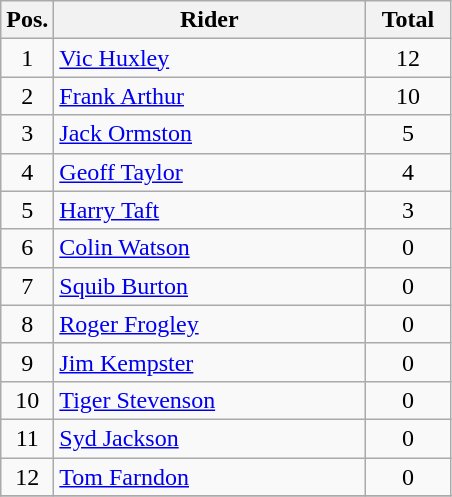<table class=wikitable>
<tr>
<th width=25px>Pos.</th>
<th width=200px>Rider</th>
<th width=50px>Total</th>
</tr>
<tr align=center >
<td>1</td>
<td align=left> <a href='#'>Vic Huxley</a></td>
<td>12</td>
</tr>
<tr align=center >
<td>2</td>
<td align=left> <a href='#'>Frank Arthur</a></td>
<td>10</td>
</tr>
<tr align=center >
<td>3</td>
<td align=left> <a href='#'>Jack Ormston</a></td>
<td>5</td>
</tr>
<tr align=center>
<td>4</td>
<td align=left> <a href='#'>Geoff Taylor</a></td>
<td>4</td>
</tr>
<tr align=center>
<td>5</td>
<td align=left> <a href='#'>Harry Taft</a></td>
<td>3</td>
</tr>
<tr align=center>
<td>6</td>
<td align=left> <a href='#'>Colin Watson</a></td>
<td>0</td>
</tr>
<tr align=center>
<td>7</td>
<td align=left> <a href='#'>Squib Burton</a></td>
<td>0</td>
</tr>
<tr align=center>
<td>8</td>
<td align=left> <a href='#'>Roger Frogley</a></td>
<td>0</td>
</tr>
<tr align=center>
<td>9</td>
<td align=left> <a href='#'>Jim Kempster</a></td>
<td>0</td>
</tr>
<tr align=center>
<td>10</td>
<td align=left> <a href='#'>Tiger Stevenson</a></td>
<td>0</td>
</tr>
<tr align=center>
<td>11</td>
<td align=left> <a href='#'>Syd Jackson</a></td>
<td>0</td>
</tr>
<tr align=center>
<td>12</td>
<td align=left> <a href='#'>Tom Farndon</a></td>
<td>0</td>
</tr>
<tr align=center>
</tr>
</table>
